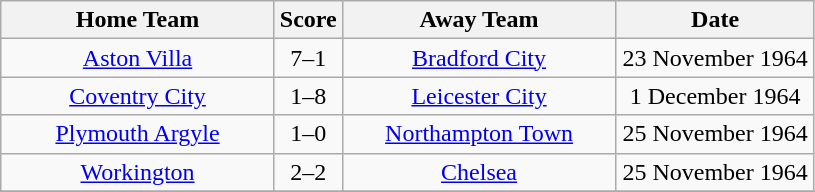<table class="wikitable" style="text-align:center;">
<tr>
<th width=175>Home Team</th>
<th width=20>Score</th>
<th width=175>Away Team</th>
<th width=125>Date</th>
</tr>
<tr>
<td><a href='#'>Aston Villa</a></td>
<td>7–1</td>
<td><a href='#'>Bradford City</a></td>
<td>23 November 1964</td>
</tr>
<tr>
<td><a href='#'>Coventry City</a></td>
<td>1–8</td>
<td><a href='#'>Leicester City</a></td>
<td>1 December 1964</td>
</tr>
<tr>
<td><a href='#'>Plymouth Argyle</a></td>
<td>1–0</td>
<td><a href='#'>Northampton Town</a></td>
<td>25 November 1964</td>
</tr>
<tr>
<td><a href='#'>Workington</a></td>
<td>2–2</td>
<td><a href='#'>Chelsea</a></td>
<td>25 November 1964</td>
</tr>
<tr |}>
</tr>
</table>
